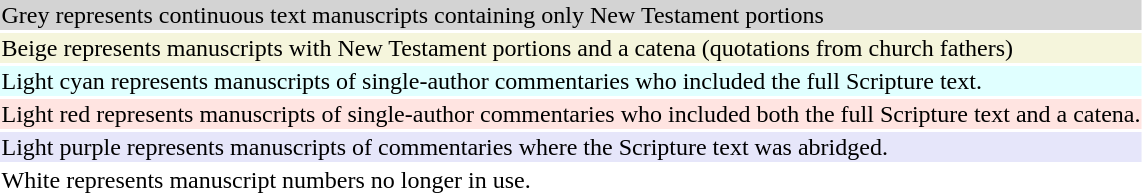<table style="background:transparent">
<tr>
<td bgcolor="lightgrey">Grey represents continuous text manuscripts containing only New Testament portions</td>
</tr>
<tr>
<td bgcolor="beige">Beige represents manuscripts with New Testament portions and a catena (quotations from church fathers)</td>
</tr>
<tr>
<td bgcolor="LightCyan">Light cyan represents manuscripts of single-author commentaries who included the full Scripture text.</td>
</tr>
<tr>
<td bgcolor="MistyRose">Light red represents manuscripts of single-author commentaries who included both the full Scripture text and a catena.</td>
</tr>
<tr>
<td bgcolor="Lavender">Light purple represents manuscripts of commentaries where the Scripture text was abridged.</td>
</tr>
<tr>
<td bgcolor="white">White represents manuscript numbers no longer in use.</td>
</tr>
</table>
